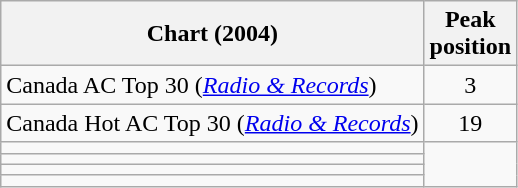<table class="wikitable sortable">
<tr>
<th scope=row>Chart (2004)</th>
<th scope=row>Peak<br>position</th>
</tr>
<tr>
<td align="left">Canada AC Top 30 (<em><a href='#'>Radio & Records</a></em>)</td>
<td align="center">3</td>
</tr>
<tr>
<td align="left">Canada Hot AC Top 30 (<em><a href='#'>Radio & Records</a></em>)</td>
<td align="center">19</td>
</tr>
<tr>
<td></td>
</tr>
<tr>
<td></td>
</tr>
<tr>
<td></td>
</tr>
<tr>
<td></td>
</tr>
</table>
